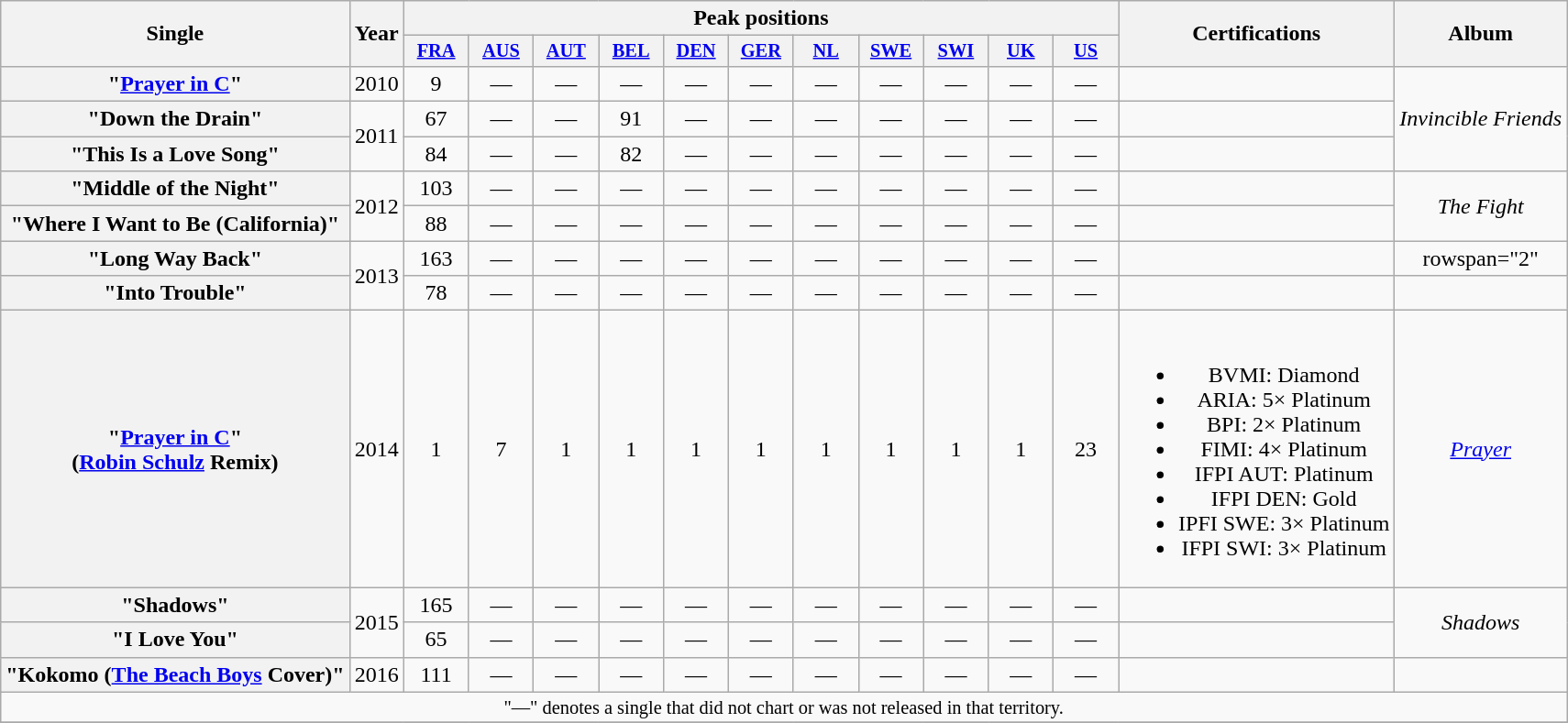<table class="wikitable plainrowheaders" style="text-align:center;">
<tr>
<th scope="col" rowspan="2">Single</th>
<th scope="col" rowspan="2">Year</th>
<th scope="col" colspan="11">Peak positions</th>
<th scope="col" rowspan="2">Certifications</th>
<th scope="col" rowspan="2">Album</th>
</tr>
<tr>
<th scope="col" style="width:3em;font-size:85%;"><a href='#'>FRA</a><br></th>
<th scope="col" style="width:3em;font-size:85%;"><a href='#'>AUS</a></th>
<th scope="col" style="width:3em;font-size:85%;"><a href='#'>AUT</a><br></th>
<th scope="col" style="width:3em;font-size:85%;"><a href='#'>BEL</a><br></th>
<th scope="col" style="width:3em;font-size:85%;"><a href='#'>DEN</a><br></th>
<th scope="col" style="width:3em;font-size:85%;"><a href='#'>GER</a><br></th>
<th scope="col" style="width:3em;font-size:85%;"><a href='#'>NL</a><br></th>
<th scope="col" style="width:3em;font-size:85%;"><a href='#'>SWE</a><br></th>
<th scope="col" style="width:3em;font-size:85%;"><a href='#'>SWI</a><br></th>
<th scope="col" style="width:3em;font-size:85%;"><a href='#'>UK</a><br></th>
<th scope="col" style="width:3em;font-size:85%;"><a href='#'>US</a><br></th>
</tr>
<tr>
<th scope="row">"<a href='#'>Prayer in C</a>"</th>
<td>2010</td>
<td>9</td>
<td>—</td>
<td>—</td>
<td>—</td>
<td>—</td>
<td>—</td>
<td>—</td>
<td>—</td>
<td>—</td>
<td>—</td>
<td>—</td>
<td></td>
<td rowspan="3"><em>Invincible Friends</em></td>
</tr>
<tr>
<th scope="row">"Down the Drain"</th>
<td rowspan="2">2011</td>
<td>67</td>
<td>—</td>
<td>—</td>
<td>91</td>
<td>—</td>
<td>—</td>
<td>—</td>
<td>—</td>
<td>—</td>
<td>—</td>
<td>—</td>
<td></td>
</tr>
<tr>
<th scope="row">"This Is a Love Song"</th>
<td>84</td>
<td>—</td>
<td>—</td>
<td>82</td>
<td>—</td>
<td>—</td>
<td>—</td>
<td>—</td>
<td>—</td>
<td>—</td>
<td>—</td>
<td></td>
</tr>
<tr>
<th scope="row">"Middle of the Night"</th>
<td rowspan="2">2012</td>
<td>103</td>
<td>—</td>
<td>—</td>
<td>—</td>
<td>—</td>
<td>—</td>
<td>—</td>
<td>—</td>
<td>—</td>
<td>—</td>
<td>—</td>
<td></td>
<td rowspan="2"><em>The Fight</em></td>
</tr>
<tr>
<th scope="row">"Where I Want to Be (California)"</th>
<td>88</td>
<td>—</td>
<td>—</td>
<td>—</td>
<td>—</td>
<td>—</td>
<td>—</td>
<td>—</td>
<td>—</td>
<td>—</td>
<td>—</td>
<td></td>
</tr>
<tr>
<th scope="row">"Long Way Back"</th>
<td rowspan="2">2013</td>
<td>163</td>
<td>—</td>
<td>—</td>
<td>—</td>
<td>—</td>
<td>—</td>
<td>—</td>
<td>—</td>
<td>—</td>
<td>—</td>
<td>—</td>
<td></td>
<td>rowspan="2" </td>
</tr>
<tr>
<th scope="row">"Into Trouble"</th>
<td>78</td>
<td>—</td>
<td>—</td>
<td>—</td>
<td>—</td>
<td>—</td>
<td>—</td>
<td>—</td>
<td>—</td>
<td>—</td>
<td>—</td>
<td></td>
</tr>
<tr>
<th scope="row">"<a href='#'>Prayer in C</a>"<br><span>(<a href='#'>Robin Schulz</a> Remix)</span></th>
<td>2014</td>
<td>1</td>
<td>7</td>
<td>1</td>
<td>1</td>
<td>1</td>
<td>1</td>
<td>1</td>
<td>1</td>
<td>1</td>
<td>1</td>
<td>23</td>
<td><br><ul><li>BVMI: Diamond</li><li>ARIA: 5× Platinum</li><li>BPI: 2× Platinum</li><li>FIMI: 4× Platinum</li><li>IFPI AUT: Platinum</li><li>IFPI DEN: Gold</li><li>IPFI SWE: 3× Platinum</li><li>IFPI SWI: 3× Platinum</li></ul></td>
<td><em><a href='#'>Prayer</a></em></td>
</tr>
<tr>
<th scope="row">"Shadows"</th>
<td rowspan="2">2015</td>
<td>165</td>
<td>—</td>
<td>—</td>
<td>—</td>
<td>—</td>
<td>—</td>
<td>—</td>
<td>—</td>
<td>—</td>
<td>—</td>
<td>—</td>
<td></td>
<td rowspan="2"><em>Shadows</em></td>
</tr>
<tr>
<th scope="row">"I Love You"</th>
<td>65</td>
<td>—</td>
<td>—</td>
<td>—</td>
<td>—</td>
<td>—</td>
<td>—</td>
<td>—</td>
<td>—</td>
<td>—</td>
<td>—</td>
<td></td>
</tr>
<tr>
<th scope="row">"Kokomo (<a href='#'>The Beach Boys</a> Cover)"</th>
<td>2016</td>
<td>111</td>
<td>—</td>
<td>—</td>
<td>—</td>
<td>—</td>
<td>—</td>
<td>—</td>
<td>—</td>
<td>—</td>
<td>—</td>
<td>—</td>
<td></td>
<td></td>
</tr>
<tr>
<td colspan="19" style="font-size:85%">"—" denotes a single that did not chart or was not released in that territory.</td>
</tr>
<tr>
</tr>
</table>
